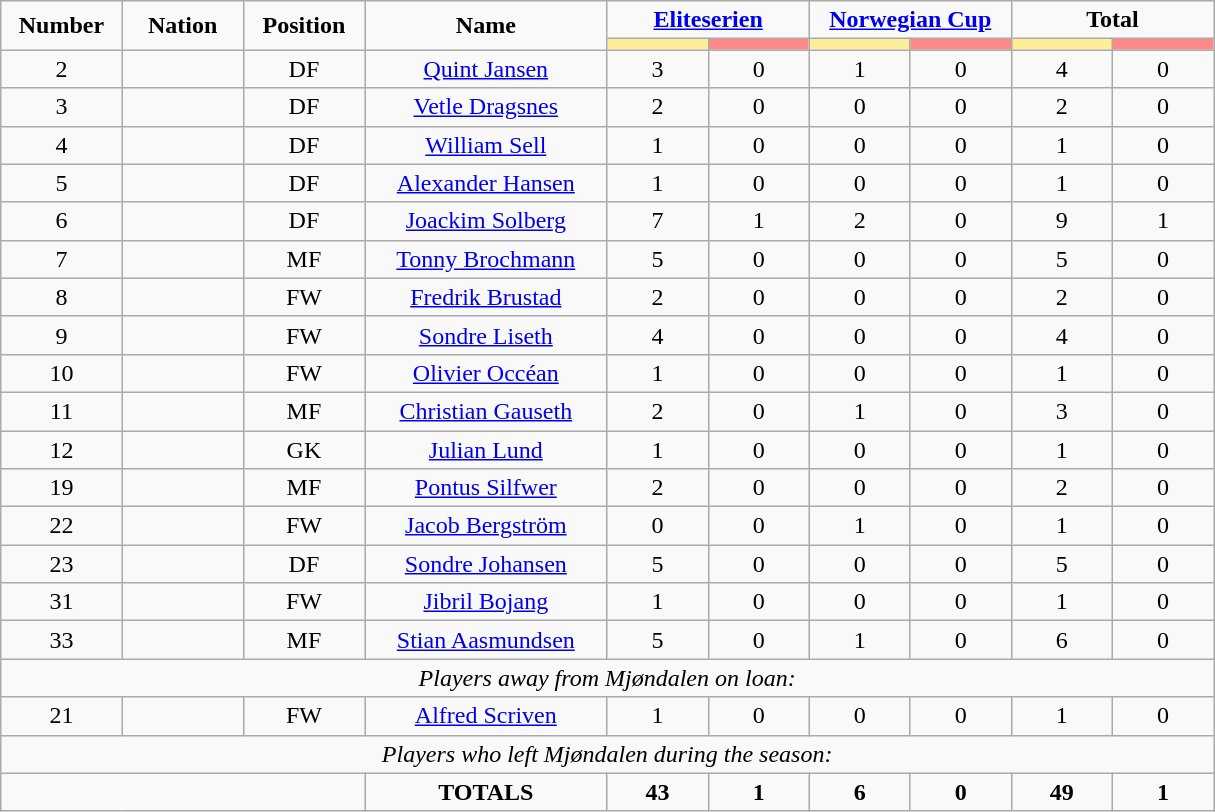<table class="wikitable" style="font-size: 100%; text-align: center;">
<tr>
<td rowspan="2" width="10%" align="center"><strong>Number</strong></td>
<td rowspan="2" width="10%" align="center"><strong>Nation</strong></td>
<td rowspan="2" width="10%" align="center"><strong>Position</strong></td>
<td rowspan="2" width="20%" align="center"><strong>Name</strong></td>
<td colspan="2" align="center"><strong><a href='#'>Eliteserien</a></strong></td>
<td colspan="2" align="center"><strong><a href='#'>Norwegian Cup</a></strong></td>
<td colspan="2" align="center"><strong>Total</strong></td>
</tr>
<tr>
<th width=60 style="background: #FFEE99"></th>
<th width=60 style="background: #FF8888"></th>
<th width=60 style="background: #FFEE99"></th>
<th width=60 style="background: #FF8888"></th>
<th width=60 style="background: #FFEE99"></th>
<th width=60 style="background: #FF8888"></th>
</tr>
<tr>
<td>2</td>
<td></td>
<td>DF</td>
<td><a href='#'>Quint Jansen</a></td>
<td>3</td>
<td>0</td>
<td>1</td>
<td>0</td>
<td>4</td>
<td>0</td>
</tr>
<tr>
<td>3</td>
<td></td>
<td>DF</td>
<td><a href='#'>Vetle Dragsnes</a></td>
<td>2</td>
<td>0</td>
<td>0</td>
<td>0</td>
<td>2</td>
<td>0</td>
</tr>
<tr>
<td>4</td>
<td></td>
<td>DF</td>
<td><a href='#'>William Sell</a></td>
<td>1</td>
<td>0</td>
<td>0</td>
<td>0</td>
<td>1</td>
<td>0</td>
</tr>
<tr>
<td>5</td>
<td></td>
<td>DF</td>
<td><a href='#'>Alexander Hansen</a></td>
<td>1</td>
<td>0</td>
<td>0</td>
<td>0</td>
<td>1</td>
<td>0</td>
</tr>
<tr>
<td>6</td>
<td></td>
<td>DF</td>
<td><a href='#'>Joackim Solberg</a></td>
<td>7</td>
<td>1</td>
<td>2</td>
<td>0</td>
<td>9</td>
<td>1</td>
</tr>
<tr>
<td>7</td>
<td></td>
<td>MF</td>
<td><a href='#'>Tonny Brochmann</a></td>
<td>5</td>
<td>0</td>
<td>0</td>
<td>0</td>
<td>5</td>
<td>0</td>
</tr>
<tr>
<td>8</td>
<td></td>
<td>FW</td>
<td><a href='#'>Fredrik Brustad</a></td>
<td>2</td>
<td>0</td>
<td>0</td>
<td>0</td>
<td>2</td>
<td>0</td>
</tr>
<tr>
<td>9</td>
<td></td>
<td>FW</td>
<td><a href='#'>Sondre Liseth</a></td>
<td>4</td>
<td>0</td>
<td>0</td>
<td>0</td>
<td>4</td>
<td>0</td>
</tr>
<tr>
<td>10</td>
<td></td>
<td>FW</td>
<td><a href='#'>Olivier Occéan</a></td>
<td>1</td>
<td>0</td>
<td>0</td>
<td>0</td>
<td>1</td>
<td>0</td>
</tr>
<tr>
<td>11</td>
<td></td>
<td>MF</td>
<td><a href='#'>Christian Gauseth</a></td>
<td>2</td>
<td>0</td>
<td>1</td>
<td>0</td>
<td>3</td>
<td>0</td>
</tr>
<tr>
<td>12</td>
<td></td>
<td>GK</td>
<td><a href='#'>Julian Lund</a></td>
<td>1</td>
<td>0</td>
<td>0</td>
<td>0</td>
<td>1</td>
<td>0</td>
</tr>
<tr>
<td>19</td>
<td></td>
<td>MF</td>
<td><a href='#'>Pontus Silfwer</a></td>
<td>2</td>
<td>0</td>
<td>0</td>
<td>0</td>
<td>2</td>
<td>0</td>
</tr>
<tr>
<td>22</td>
<td></td>
<td>FW</td>
<td><a href='#'>Jacob Bergström</a></td>
<td>0</td>
<td>0</td>
<td>1</td>
<td>0</td>
<td>1</td>
<td>0</td>
</tr>
<tr>
<td>23</td>
<td></td>
<td>DF</td>
<td><a href='#'>Sondre Johansen</a></td>
<td>5</td>
<td>0</td>
<td>0</td>
<td>0</td>
<td>5</td>
<td>0</td>
</tr>
<tr>
<td>31</td>
<td></td>
<td>FW</td>
<td><a href='#'>Jibril Bojang</a></td>
<td>1</td>
<td>0</td>
<td>0</td>
<td>0</td>
<td>1</td>
<td>0</td>
</tr>
<tr>
<td>33</td>
<td></td>
<td>MF</td>
<td><a href='#'>Stian Aasmundsen</a></td>
<td>5</td>
<td>0</td>
<td>1</td>
<td>0</td>
<td>6</td>
<td>0</td>
</tr>
<tr>
<td colspan="14"><em>Players away from Mjøndalen on loan:</em></td>
</tr>
<tr>
<td>21</td>
<td></td>
<td>FW</td>
<td><a href='#'>Alfred Scriven</a></td>
<td>1</td>
<td>0</td>
<td>0</td>
<td>0</td>
<td>1</td>
<td>0</td>
</tr>
<tr>
<td colspan="14"><em>Players who left Mjøndalen during the season:</em></td>
</tr>
<tr>
<td colspan="3"></td>
<td><strong>TOTALS</strong></td>
<td><strong>43</strong></td>
<td><strong>1</strong></td>
<td><strong>6</strong></td>
<td><strong>0</strong></td>
<td><strong>49</strong></td>
<td><strong>1</strong></td>
</tr>
</table>
